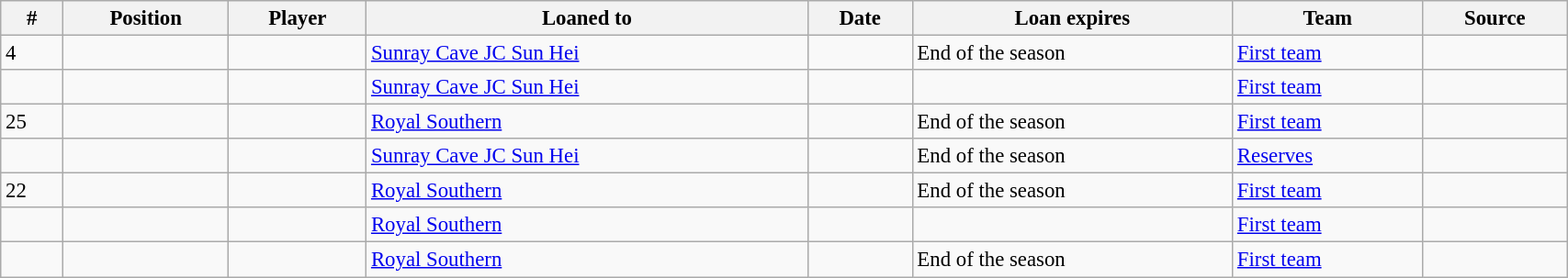<table class="wikitable sortable" style="width:90%; text-align:center; font-size:95%; text-align:left;">
<tr>
<th><strong>#</strong></th>
<th><strong>Position</strong></th>
<th><strong>Player</strong></th>
<th><strong>Loaned to</strong></th>
<th><strong>Date</strong></th>
<th><strong>Loan expires</strong></th>
<th><strong>Team</strong></th>
<th><strong>Source</strong></th>
</tr>
<tr>
<td>4</td>
<td></td>
<td></td>
<td> <a href='#'>Sunray Cave JC Sun Hei</a></td>
<td></td>
<td>End of the season</td>
<td><a href='#'>First team</a></td>
<td></td>
</tr>
<tr>
<td></td>
<td></td>
<td></td>
<td> <a href='#'>Sunray Cave JC Sun Hei</a></td>
<td></td>
<td></td>
<td><a href='#'>First team</a></td>
<td></td>
</tr>
<tr>
<td>25</td>
<td></td>
<td></td>
<td> <a href='#'>Royal Southern</a></td>
<td></td>
<td>End of the season</td>
<td><a href='#'>First team</a></td>
<td></td>
</tr>
<tr>
<td></td>
<td></td>
<td></td>
<td> <a href='#'>Sunray Cave JC Sun Hei</a></td>
<td></td>
<td>End of the season</td>
<td><a href='#'>Reserves</a></td>
<td></td>
</tr>
<tr>
<td>22</td>
<td></td>
<td></td>
<td> <a href='#'>Royal Southern</a></td>
<td></td>
<td>End of the season</td>
<td><a href='#'>First team</a></td>
<td></td>
</tr>
<tr>
<td></td>
<td></td>
<td></td>
<td> <a href='#'>Royal Southern</a></td>
<td></td>
<td></td>
<td><a href='#'>First team</a></td>
<td></td>
</tr>
<tr>
<td></td>
<td></td>
<td></td>
<td> <a href='#'>Royal Southern</a></td>
<td></td>
<td>End of the season</td>
<td><a href='#'>First team</a></td>
<td></td>
</tr>
</table>
